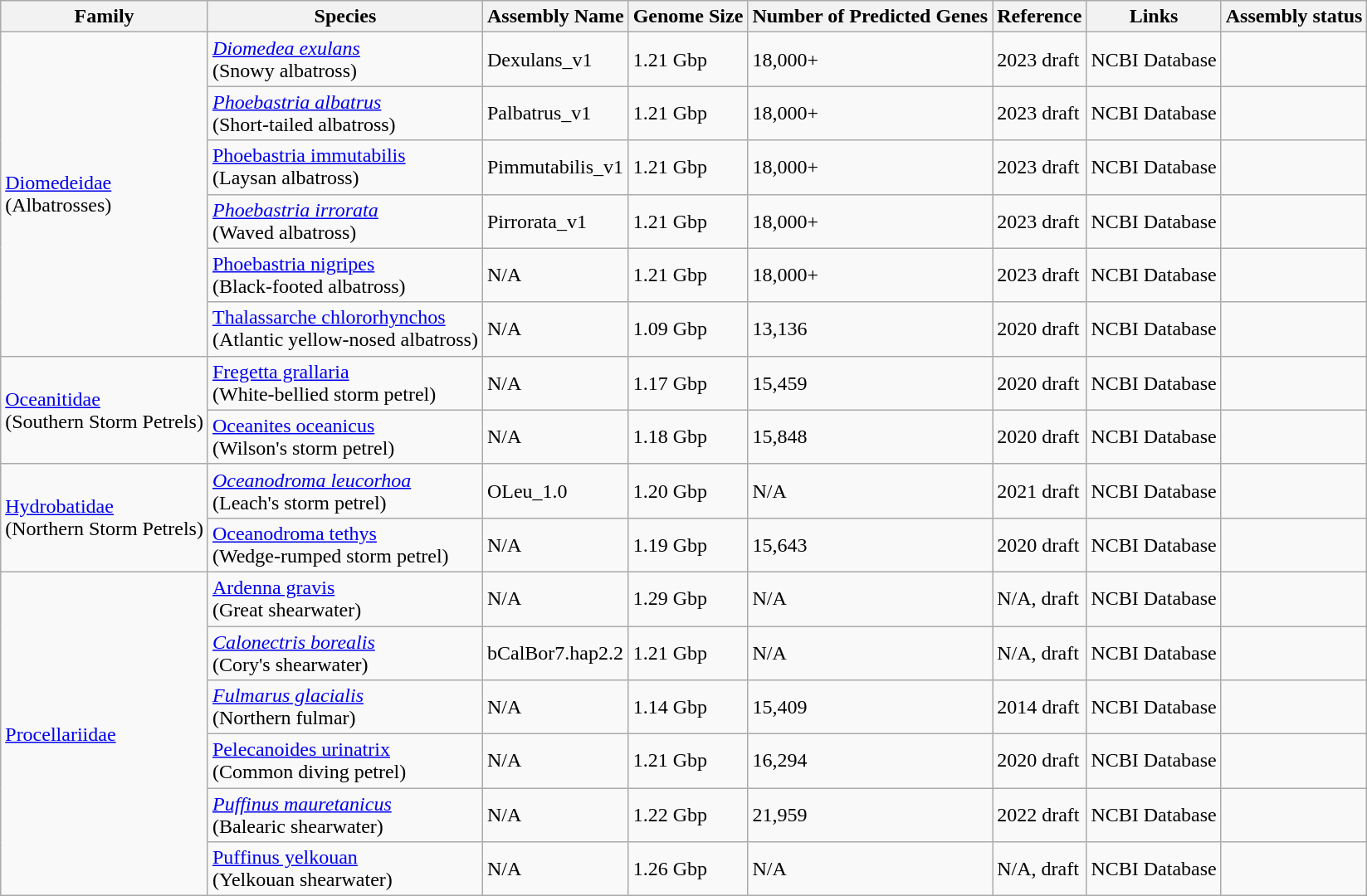<table class="wikitable sortable">
<tr>
<th>Family</th>
<th>Species</th>
<th>Assembly Name</th>
<th>Genome Size</th>
<th>Number of Predicted Genes</th>
<th>Reference</th>
<th>Links</th>
<th>Assembly status</th>
</tr>
<tr>
<td rowspan="6"><a href='#'>Diomedeidae</a><br>(Albatrosses)</td>
<td><a href='#'><em>Diomedea exulans</em></a><br>(Snowy albatross)</td>
<td>Dexulans_v1</td>
<td>1.21 Gbp</td>
<td>18,000+</td>
<td>2023 draft</td>
<td>NCBI Database</td>
<td></td>
</tr>
<tr>
<td><a href='#'><em>Phoebastria albatrus</em></a><br>(Short-tailed albatross)</td>
<td>Palbatrus_v1</td>
<td>1.21 Gbp</td>
<td>18,000+</td>
<td>2023 draft</td>
<td>NCBI Database</td>
<td></td>
</tr>
<tr>
<td><a href='#'>Phoebastria immutabilis</a><br>(Laysan albatross)</td>
<td>Pimmutabilis_v1</td>
<td>1.21 Gbp</td>
<td>18,000+</td>
<td>2023 draft</td>
<td>NCBI Database</td>
<td></td>
</tr>
<tr>
<td><a href='#'><em>Phoebastria irrorata</em></a><br>(Waved albatross)</td>
<td>Pirrorata_v1</td>
<td>1.21 Gbp</td>
<td>18,000+</td>
<td>2023 draft</td>
<td>NCBI Database</td>
<td></td>
</tr>
<tr>
<td><a href='#'>Phoebastria nigripes</a><br>(Black-footed albatross)</td>
<td>N/A</td>
<td>1.21 Gbp</td>
<td>18,000+</td>
<td>2023 draft</td>
<td>NCBI Database</td>
<td></td>
</tr>
<tr>
<td><a href='#'>Thalassarche chlororhynchos</a><br>(Atlantic yellow-nosed albatross)</td>
<td>N/A</td>
<td>1.09 Gbp</td>
<td>13,136</td>
<td>2020 draft</td>
<td>NCBI Database</td>
<td></td>
</tr>
<tr>
<td rowspan="2"><a href='#'>Oceanitidae</a><br>(Southern Storm Petrels)</td>
<td><a href='#'>Fregetta grallaria</a><br>(White-bellied storm petrel)</td>
<td>N/A</td>
<td>1.17 Gbp</td>
<td>15,459</td>
<td>2020 draft</td>
<td>NCBI Database</td>
<td></td>
</tr>
<tr>
<td><a href='#'>Oceanites oceanicus</a><br>(Wilson's storm petrel)</td>
<td>N/A</td>
<td>1.18 Gbp</td>
<td>15,848</td>
<td>2020 draft</td>
<td>NCBI Database</td>
<td></td>
</tr>
<tr>
<td rowspan="2"><a href='#'>Hydrobatidae</a><br>(Northern Storm Petrels)</td>
<td><a href='#'><em>Oceanodroma leucorhoa</em></a><br>(Leach's storm petrel)</td>
<td>OLeu_1.0</td>
<td>1.20 Gbp</td>
<td>N/A</td>
<td>2021 draft</td>
<td>NCBI Database</td>
<td></td>
</tr>
<tr>
<td><a href='#'>Oceanodroma tethys</a><br>(Wedge-rumped storm petrel)</td>
<td>N/A</td>
<td>1.19 Gbp</td>
<td>15,643</td>
<td>2020 draft</td>
<td>NCBI Database</td>
<td></td>
</tr>
<tr>
<td rowspan="6"><a href='#'>Procellariidae</a></td>
<td><a href='#'>Ardenna gravis</a><br>(Great shearwater)</td>
<td>N/A</td>
<td>1.29 Gbp</td>
<td>N/A</td>
<td>N/A, draft</td>
<td>NCBI Database</td>
<td></td>
</tr>
<tr>
<td><a href='#'><em>Calonectris borealis</em></a><br>(Cory's shearwater)</td>
<td>bCalBor7.hap2.2</td>
<td>1.21 Gbp</td>
<td>N/A</td>
<td>N/A, draft</td>
<td>NCBI Database</td>
<td></td>
</tr>
<tr>
<td><em><a href='#'>Fulmarus glacialis</a></em><br>(Northern fulmar)</td>
<td>N/A</td>
<td>1.14 Gbp</td>
<td>15,409</td>
<td>2014 draft</td>
<td>NCBI Database</td>
<td></td>
</tr>
<tr>
<td><a href='#'>Pelecanoides urinatrix</a><br>(Common diving petrel)</td>
<td>N/A</td>
<td>1.21 Gbp</td>
<td>16,294</td>
<td>2020 draft</td>
<td>NCBI Database</td>
<td></td>
</tr>
<tr>
<td><a href='#'><em>Puffinus mauretanicus</em></a><br>(Balearic shearwater)</td>
<td>N/A</td>
<td>1.22 Gbp</td>
<td>21,959</td>
<td>2022 draft</td>
<td>NCBI Database</td>
<td></td>
</tr>
<tr>
<td><a href='#'>Puffinus yelkouan</a><br>(Yelkouan shearwater)</td>
<td>N/A</td>
<td>1.26 Gbp</td>
<td>N/A</td>
<td>N/A, draft</td>
<td>NCBI Database</td>
<td></td>
</tr>
</table>
